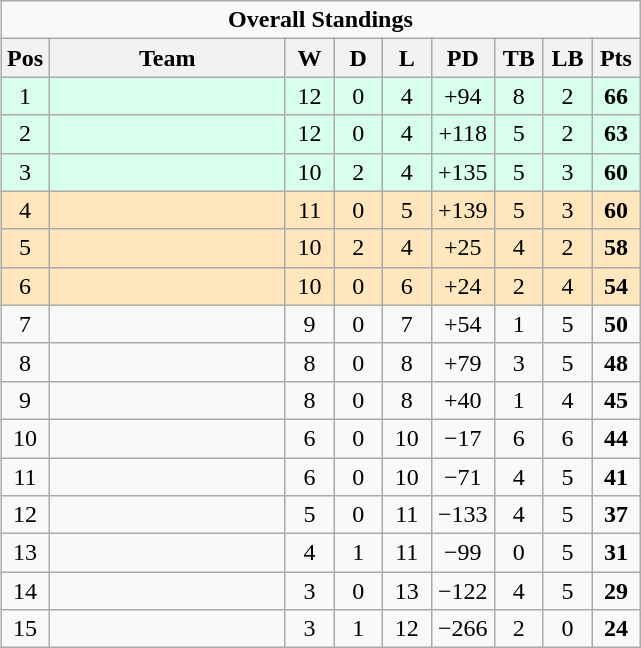<table class="wikitable" style="float:right; margin-left:15px; text-align: center;">
<tr>
<td colspan=15><div><strong>Overall Standings</strong></div></td>
</tr>
<tr>
<th style="width:25px;">Pos</th>
<th style="width:150px;">Team</th>
<th style="width:25px;">W</th>
<th style="width:25px;">D</th>
<th style="width:25px;">L</th>
<th style="width:35px;">PD</th>
<th style="width:25px;">TB</th>
<th style="width:25px;">LB</th>
<th style="width:25px;">Pts<br></th>
</tr>
<tr style="background:#d8ffeb; text-align:center;">
<td>1</td>
<td align=left></td>
<td>12</td>
<td>0</td>
<td>4</td>
<td>+94</td>
<td>8</td>
<td>2</td>
<td><strong>66</strong></td>
</tr>
<tr style="background:#d8ffeb; text-align:center;">
<td>2</td>
<td align=left></td>
<td>12</td>
<td>0</td>
<td>4</td>
<td>+118</td>
<td>5</td>
<td>2</td>
<td><strong>63</strong></td>
</tr>
<tr style="background:#d8ffeb; text-align:center;">
<td>3</td>
<td align=left></td>
<td>10</td>
<td>2</td>
<td>4</td>
<td>+135</td>
<td>5</td>
<td>3</td>
<td><strong>60</strong></td>
</tr>
<tr style="background:#ffe6bd;">
<td>4</td>
<td align=left></td>
<td>11</td>
<td>0</td>
<td>5</td>
<td>+139</td>
<td>5</td>
<td>3</td>
<td><strong>60</strong></td>
</tr>
<tr style="background:#ffe6bd;">
<td>5</td>
<td align=left></td>
<td>10</td>
<td>2</td>
<td>4</td>
<td>+25</td>
<td>4</td>
<td>2</td>
<td><strong>58</strong></td>
</tr>
<tr style="background:#ffe6bd;">
<td>6</td>
<td align=left></td>
<td>10</td>
<td>0</td>
<td>6</td>
<td>+24</td>
<td>2</td>
<td>4</td>
<td><strong>54</strong></td>
</tr>
<tr>
<td>7</td>
<td align=left></td>
<td>9</td>
<td>0</td>
<td>7</td>
<td>+54</td>
<td>1</td>
<td>5</td>
<td><strong>50</strong></td>
</tr>
<tr>
<td>8</td>
<td align=left></td>
<td>8</td>
<td>0</td>
<td>8</td>
<td>+79</td>
<td>3</td>
<td>5</td>
<td><strong>48</strong></td>
</tr>
<tr>
<td>9</td>
<td align=left></td>
<td>8</td>
<td>0</td>
<td>8</td>
<td>+40</td>
<td>1</td>
<td>4</td>
<td><strong>45</strong></td>
</tr>
<tr>
<td>10</td>
<td align=left></td>
<td>6</td>
<td>0</td>
<td>10</td>
<td>−17</td>
<td>6</td>
<td>6</td>
<td><strong>44</strong></td>
</tr>
<tr>
<td>11</td>
<td align=left></td>
<td>6</td>
<td>0</td>
<td>10</td>
<td>−71</td>
<td>4</td>
<td>5</td>
<td><strong>41</strong></td>
</tr>
<tr>
<td>12</td>
<td align=left></td>
<td>5</td>
<td>0</td>
<td>11</td>
<td>−133</td>
<td>4</td>
<td>5</td>
<td><strong>37</strong></td>
</tr>
<tr>
<td>13</td>
<td align=left></td>
<td>4</td>
<td>1</td>
<td>11</td>
<td>−99</td>
<td>0</td>
<td>5</td>
<td><strong>31</strong></td>
</tr>
<tr>
<td>14</td>
<td align=left></td>
<td>3</td>
<td>0</td>
<td>13</td>
<td>−122</td>
<td>4</td>
<td>5</td>
<td><strong>29</strong></td>
</tr>
<tr>
<td>15</td>
<td align=left></td>
<td>3</td>
<td>1</td>
<td>12</td>
<td>−266</td>
<td>2</td>
<td>0</td>
<td><strong>24</strong></td>
</tr>
</table>
